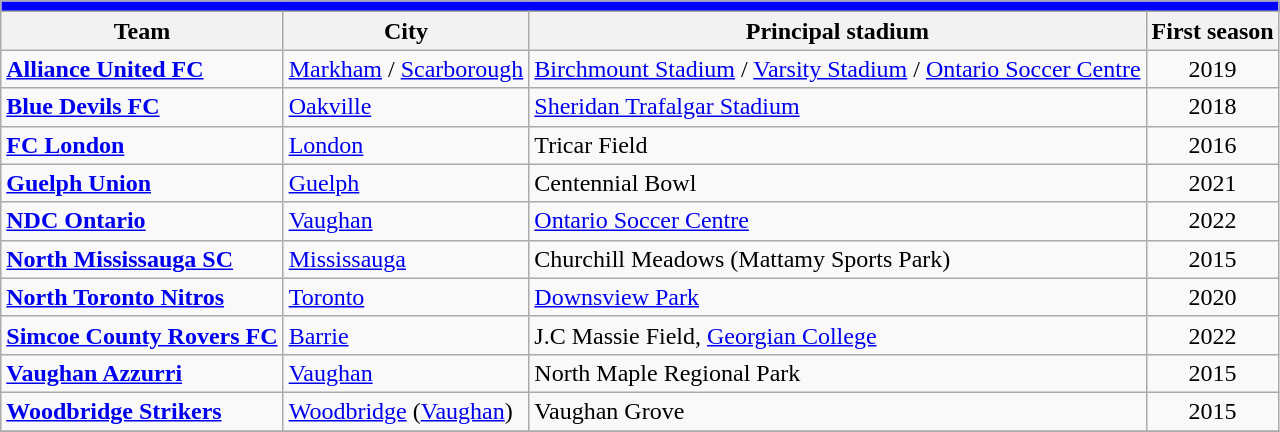<table class="wikitable sortable">
<tr>
<th style="background:blue" colspan="6"></th>
</tr>
<tr>
<th>Team</th>
<th>City</th>
<th>Principal stadium</th>
<th>First season</th>
</tr>
<tr>
<td><strong><a href='#'>Alliance United FC</a></strong></td>
<td><a href='#'>Markham</a> / <a href='#'>Scarborough</a></td>
<td><a href='#'>Birchmount Stadium</a> / <a href='#'>Varsity Stadium</a> / <a href='#'>Ontario Soccer Centre</a></td>
<td align=center>2019</td>
</tr>
<tr>
<td><strong><a href='#'>Blue Devils FC</a></strong></td>
<td><a href='#'>Oakville</a></td>
<td><a href='#'>Sheridan Trafalgar Stadium</a></td>
<td align=center>2018</td>
</tr>
<tr>
<td><strong><a href='#'>FC London</a></strong></td>
<td><a href='#'>London</a></td>
<td>Tricar Field</td>
<td align=center>2016</td>
</tr>
<tr>
<td><strong><a href='#'>Guelph Union</a></strong></td>
<td><a href='#'>Guelph</a></td>
<td>Centennial Bowl</td>
<td align=center>2021</td>
</tr>
<tr>
<td><strong><a href='#'>NDC Ontario</a></strong></td>
<td><a href='#'>Vaughan</a></td>
<td><a href='#'>Ontario Soccer Centre</a></td>
<td align=center>2022</td>
</tr>
<tr>
<td><strong><a href='#'>North Mississauga SC</a></strong></td>
<td><a href='#'>Mississauga</a></td>
<td>Churchill Meadows (Mattamy Sports Park)</td>
<td align=center>2015</td>
</tr>
<tr>
<td><strong><a href='#'>North Toronto Nitros</a></strong></td>
<td><a href='#'>Toronto</a></td>
<td><a href='#'>Downsview Park</a></td>
<td align="center">2020</td>
</tr>
<tr>
<td><strong><a href='#'>Simcoe County Rovers FC</a></strong></td>
<td><a href='#'>Barrie</a></td>
<td>J.C Massie Field, <a href='#'>Georgian College</a></td>
<td align=center>2022</td>
</tr>
<tr>
<td><strong><a href='#'>Vaughan Azzurri</a></strong></td>
<td><a href='#'>Vaughan</a></td>
<td>North Maple Regional Park</td>
<td align=center>2015</td>
</tr>
<tr>
<td><strong><a href='#'>Woodbridge Strikers</a></strong></td>
<td><a href='#'>Woodbridge</a> (<a href='#'>Vaughan</a>)</td>
<td>Vaughan Grove</td>
<td align=center>2015</td>
</tr>
<tr>
</tr>
</table>
